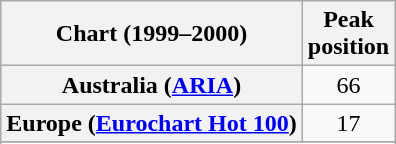<table class="wikitable sortable plainrowheaders" style="text-align:center">
<tr>
<th>Chart (1999–2000)</th>
<th>Peak<br>position</th>
</tr>
<tr>
<th scope="row">Australia (<a href='#'>ARIA</a>)</th>
<td>66</td>
</tr>
<tr>
<th scope="row">Europe (<a href='#'>Eurochart Hot 100</a>)</th>
<td>17</td>
</tr>
<tr>
</tr>
<tr>
</tr>
<tr>
</tr>
</table>
